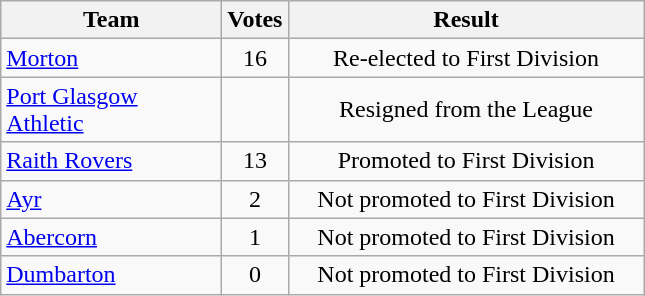<table class="wikitable" style="text-align: center;">
<tr>
<th width=140>Team</th>
<th width=30>Votes</th>
<th width=230>Result</th>
</tr>
<tr>
<td align=left><a href='#'>Morton</a></td>
<td>16</td>
<td>Re-elected to First Division</td>
</tr>
<tr>
<td align=left><a href='#'>Port Glasgow Athletic</a></td>
<td></td>
<td>Resigned from the League</td>
</tr>
<tr>
<td align=left><a href='#'>Raith Rovers</a></td>
<td>13</td>
<td>Promoted to First Division</td>
</tr>
<tr>
<td align=left><a href='#'>Ayr</a></td>
<td>2</td>
<td>Not promoted to First Division</td>
</tr>
<tr>
<td align=left><a href='#'>Abercorn</a></td>
<td>1</td>
<td>Not promoted to First Division</td>
</tr>
<tr>
<td align=left><a href='#'>Dumbarton</a></td>
<td>0</td>
<td>Not promoted to First Division</td>
</tr>
</table>
